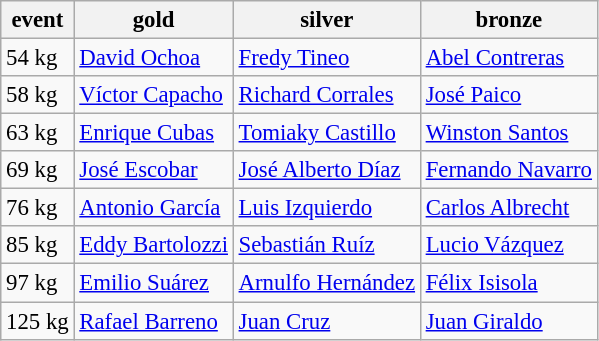<table class="wikitable" style="font-size: 95%">
<tr>
<th>event</th>
<th>gold</th>
<th>silver</th>
<th>bronze</th>
</tr>
<tr>
<td>54 kg</td>
<td> <a href='#'>David Ochoa</a></td>
<td> <a href='#'>Fredy Tineo</a></td>
<td> <a href='#'>Abel Contreras</a></td>
</tr>
<tr>
<td>58 kg</td>
<td> <a href='#'>Víctor Capacho</a></td>
<td> <a href='#'>Richard Corrales</a></td>
<td> <a href='#'>José Paico</a></td>
</tr>
<tr>
<td>63 kg</td>
<td> <a href='#'>Enrique Cubas</a></td>
<td> <a href='#'>Tomiaky Castillo</a></td>
<td> <a href='#'>Winston Santos</a></td>
</tr>
<tr>
<td>69 kg</td>
<td> <a href='#'>José Escobar</a></td>
<td> <a href='#'>José Alberto Díaz</a></td>
<td> <a href='#'>Fernando Navarro</a></td>
</tr>
<tr>
<td>76 kg</td>
<td> <a href='#'>Antonio García</a></td>
<td> <a href='#'>Luis Izquierdo</a></td>
<td> <a href='#'>Carlos Albrecht</a></td>
</tr>
<tr>
<td>85 kg</td>
<td> <a href='#'>Eddy Bartolozzi</a></td>
<td> <a href='#'>Sebastián Ruíz</a></td>
<td> <a href='#'>Lucio Vázquez</a></td>
</tr>
<tr>
<td>97 kg</td>
<td> <a href='#'>Emilio Suárez</a></td>
<td> <a href='#'>Arnulfo Hernández</a></td>
<td> <a href='#'>Félix Isisola</a></td>
</tr>
<tr>
<td>125 kg</td>
<td> <a href='#'>Rafael Barreno</a></td>
<td> <a href='#'>Juan Cruz</a></td>
<td> <a href='#'>Juan Giraldo</a></td>
</tr>
</table>
